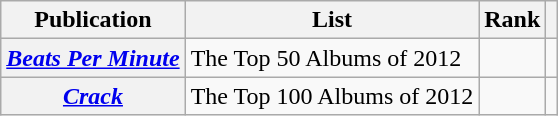<table class="wikitable sortable plainrowheaders">
<tr>
<th scope="col">Publication</th>
<th scope="col">List</th>
<th scope="col">Rank</th>
<th scope="col" class="unsortable"></th>
</tr>
<tr>
<th scope="row"><em><a href='#'>Beats Per Minute</a></em></th>
<td>The Top 50 Albums of 2012</td>
<td></td>
<td></td>
</tr>
<tr>
<th scope="row"><em><a href='#'>Crack</a></em></th>
<td>The Top 100 Albums of 2012</td>
<td></td>
<td></td>
</tr>
</table>
